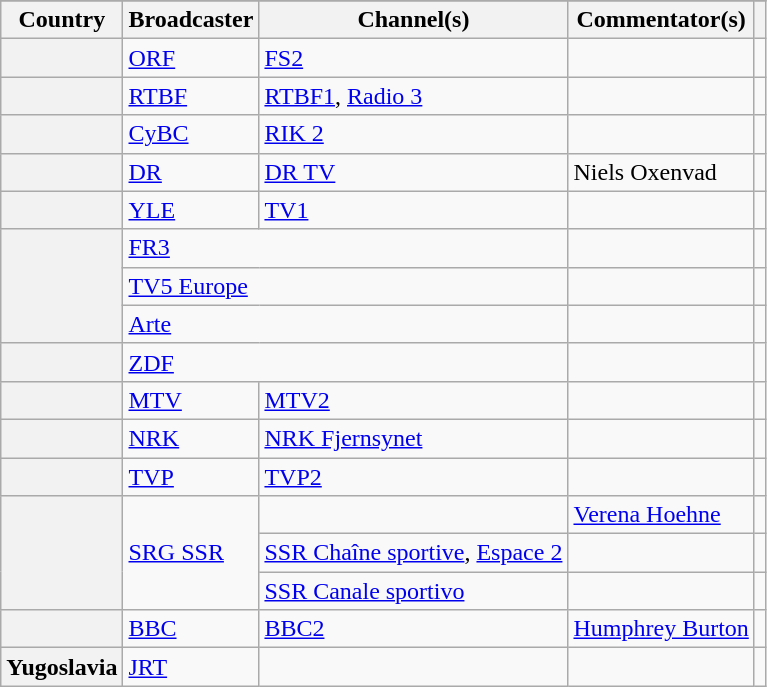<table class="wikitable plainrowheaders">
<tr>
</tr>
<tr>
<th scope="col">Country</th>
<th scope="col">Broadcaster</th>
<th scope="col">Channel(s)</th>
<th scope="col">Commentator(s)</th>
<th scope="col"></th>
</tr>
<tr>
<th scope="row"></th>
<td><a href='#'>ORF</a></td>
<td><a href='#'>FS2</a></td>
<td></td>
<td style="text-align:center"></td>
</tr>
<tr>
<th scope="row"></th>
<td><a href='#'>RTBF</a></td>
<td><a href='#'>RTBF1</a>, <a href='#'>Radio 3</a></td>
<td></td>
<td style="text-align:center"></td>
</tr>
<tr>
<th scope="row"></th>
<td><a href='#'>CyBC</a></td>
<td><a href='#'>RIK 2</a></td>
<td></td>
<td style="text-align:center"></td>
</tr>
<tr>
<th scope="row"></th>
<td><a href='#'>DR</a></td>
<td><a href='#'>DR TV</a></td>
<td>Niels Oxenvad</td>
<td style="text-align:center"></td>
</tr>
<tr>
<th scope="row"></th>
<td><a href='#'>YLE</a></td>
<td><a href='#'>TV1</a></td>
<td></td>
<td style="text-align:center"></td>
</tr>
<tr>
<th scope="row" rowspan="3"></th>
<td colspan="2"><a href='#'>FR3</a></td>
<td></td>
<td style="text-align:center"></td>
</tr>
<tr>
<td colspan="2"><a href='#'>TV5 Europe</a></td>
<td></td>
<td style="text-align:center"></td>
</tr>
<tr>
<td colspan="2"><a href='#'>Arte</a></td>
<td></td>
<td style="text-align:center"></td>
</tr>
<tr>
<th scope="row"></th>
<td colspan="2"><a href='#'>ZDF</a></td>
<td></td>
<td style="text-align:center"></td>
</tr>
<tr>
<th scope="row"></th>
<td><a href='#'>MTV</a></td>
<td><a href='#'>MTV2</a></td>
<td></td>
<td style="text-align:center"></td>
</tr>
<tr>
<th scope="row"></th>
<td><a href='#'>NRK</a></td>
<td><a href='#'>NRK Fjernsynet</a></td>
<td></td>
<td style="text-align:center"></td>
</tr>
<tr>
<th scope="row"></th>
<td><a href='#'>TVP</a></td>
<td><a href='#'>TVP2</a></td>
<td></td>
<td style="text-align:center"></td>
</tr>
<tr>
<th scope="rowgroup" rowspan="3"></th>
<td rowspan="3"><a href='#'>SRG SSR</a></td>
<td></td>
<td><a href='#'>Verena Hoehne</a></td>
<td style="text-align:center"></td>
</tr>
<tr>
<td><a href='#'>SSR Chaîne sportive</a>, <a href='#'>Espace 2</a></td>
<td></td>
<td style="text-align:center"></td>
</tr>
<tr>
<td><a href='#'>SSR Canale sportivo</a></td>
<td></td>
<td style="text-align:center"></td>
</tr>
<tr>
<th scope="row"></th>
<td><a href='#'>BBC</a></td>
<td><a href='#'>BBC2</a></td>
<td><a href='#'>Humphrey Burton</a></td>
<td style="text-align:center"></td>
</tr>
<tr>
<th scope="row"> Yugoslavia</th>
<td><a href='#'>JRT</a></td>
<td></td>
<td></td>
<td style="text-align:center"></td>
</tr>
</table>
